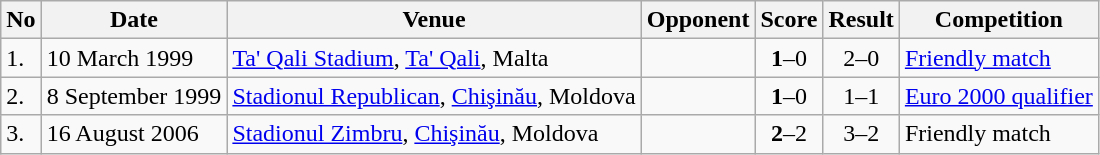<table class="wikitable" style="font-size:100%;">
<tr>
<th>No</th>
<th>Date</th>
<th>Venue</th>
<th>Opponent</th>
<th>Score</th>
<th>Result</th>
<th>Competition</th>
</tr>
<tr>
<td>1.</td>
<td>10 March 1999</td>
<td><a href='#'> Ta' Qali Stadium</a>, <a href='#'>Ta' Qali</a>, Malta</td>
<td></td>
<td align=center><strong>1</strong>–0</td>
<td align=center>2–0</td>
<td><a href='#'> Friendly match</a></td>
</tr>
<tr>
<td>2.</td>
<td>8 September 1999</td>
<td><a href='#'>Stadionul Republican</a>, <a href='#'>Chişinău</a>, Moldova</td>
<td></td>
<td align=center><strong>1</strong>–0</td>
<td align=center>1–1</td>
<td><a href='#'> Euro 2000 qualifier</a></td>
</tr>
<tr>
<td>3.</td>
<td>16 August 2006</td>
<td><a href='#'> Stadionul Zimbru</a>, <a href='#'>Chişinău</a>, Moldova</td>
<td></td>
<td align=center><strong>2</strong>–2</td>
<td align=center>3–2</td>
<td>Friendly match</td>
</tr>
</table>
